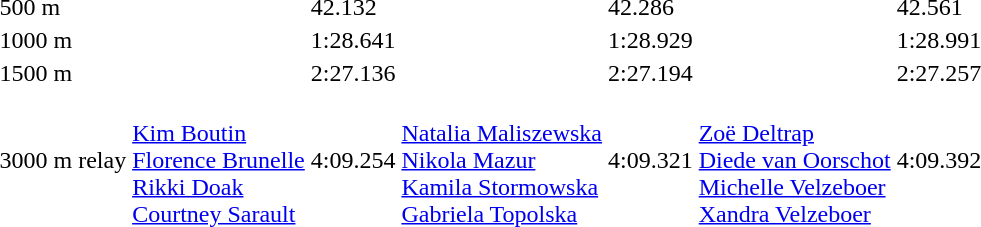<table>
<tr>
<td>500 m</td>
<td></td>
<td>42.132</td>
<td></td>
<td>42.286</td>
<td></td>
<td>42.561</td>
</tr>
<tr>
<td>1000 m</td>
<td></td>
<td>1:28.641</td>
<td></td>
<td>1:28.929</td>
<td></td>
<td>1:28.991</td>
</tr>
<tr>
<td>1500 m</td>
<td></td>
<td>2:27.136</td>
<td></td>
<td>2:27.194</td>
<td></td>
<td>2:27.257</td>
</tr>
<tr>
<td>3000 m relay</td>
<td valign=top><br><a href='#'>Kim Boutin</a><br><a href='#'>Florence Brunelle</a><br><a href='#'>Rikki Doak</a><br><a href='#'>Courtney Sarault</a></td>
<td>4:09.254</td>
<td valign=top><br><a href='#'>Natalia Maliszewska</a><br><a href='#'>Nikola Mazur</a><br><a href='#'>Kamila Stormowska</a><br><a href='#'>Gabriela Topolska</a></td>
<td>4:09.321</td>
<td valign=top><br><a href='#'>Zoë Deltrap</a><br><a href='#'>Diede van Oorschot</a><br><a href='#'>Michelle Velzeboer</a><br><a href='#'>Xandra Velzeboer</a></td>
<td>4:09.392</td>
</tr>
</table>
